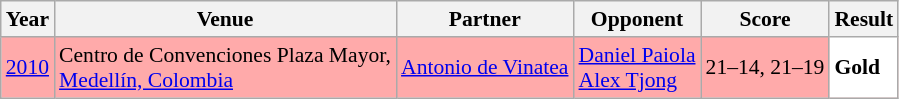<table class="sortable wikitable" style="font-size: 90%;">
<tr>
<th>Year</th>
<th>Venue</th>
<th>Partner</th>
<th>Opponent</th>
<th>Score</th>
<th>Result</th>
</tr>
<tr style="background:#FFAAAA">
<td align="center"><a href='#'>2010</a></td>
<td align="left">Centro de Convenciones Plaza Mayor,<br><a href='#'>Medellín, Colombia</a></td>
<td align="left"> <a href='#'>Antonio de Vinatea</a></td>
<td align="left"> <a href='#'>Daniel Paiola</a> <br>  <a href='#'>Alex Tjong</a></td>
<td align="left">21–14, 21–19</td>
<td style="text-align:left; background:white"> <strong>Gold</strong></td>
</tr>
</table>
